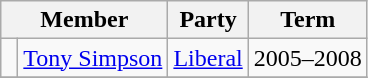<table class="wikitable">
<tr>
<th colspan="2">Member</th>
<th>Party</th>
<th>Term</th>
</tr>
<tr>
<td> </td>
<td><a href='#'>Tony Simpson</a></td>
<td><a href='#'>Liberal</a></td>
<td>2005–2008</td>
</tr>
<tr>
</tr>
</table>
